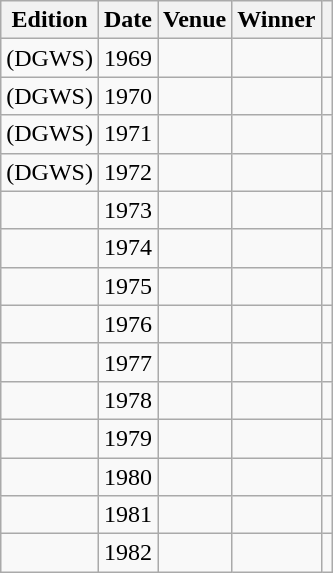<table class=wikitable>
<tr>
<th>Edition</th>
<th>Date</th>
<th>Venue</th>
<th>Winner</th>
<th></th>
</tr>
<tr>
<td><a href='#'></a> (DGWS)</td>
<td>1969</td>
<td></td>
<td></td>
<td></td>
</tr>
<tr>
<td><a href='#'></a> (DGWS)</td>
<td>1970</td>
<td></td>
<td></td>
<td></td>
</tr>
<tr>
<td><a href='#'></a> (DGWS)</td>
<td>1971</td>
<td></td>
<td></td>
<td></td>
</tr>
<tr>
<td><a href='#'></a> (DGWS)</td>
<td>1972</td>
<td></td>
<td></td>
<td></td>
</tr>
<tr>
<td><a href='#'></a></td>
<td>1973</td>
<td></td>
<td></td>
<td></td>
</tr>
<tr>
<td><a href='#'></a></td>
<td>1974</td>
<td></td>
<td></td>
<td></td>
</tr>
<tr>
<td><a href='#'></a></td>
<td>1975</td>
<td></td>
<td></td>
<td></td>
</tr>
<tr>
<td><a href='#'></a></td>
<td>1976</td>
<td></td>
<td></td>
<td></td>
</tr>
<tr>
<td><a href='#'></a></td>
<td>1977</td>
<td></td>
<td></td>
<td></td>
</tr>
<tr>
<td><a href='#'></a></td>
<td>1978</td>
<td></td>
<td></td>
<td></td>
</tr>
<tr>
<td><a href='#'></a></td>
<td>1979</td>
<td></td>
<td></td>
<td></td>
</tr>
<tr>
<td><a href='#'></a></td>
<td>1980</td>
<td></td>
<td></td>
<td></td>
</tr>
<tr>
<td><a href='#'></a></td>
<td>1981</td>
<td></td>
<td></td>
<td></td>
</tr>
<tr>
<td><a href='#'></a></td>
<td>1982</td>
<td></td>
<td></td>
<td></td>
</tr>
</table>
